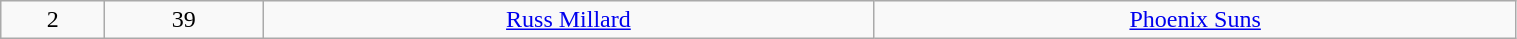<table class="wikitable" style="width:80%;">
<tr style="text-align:center;" bgcolor="">
<td>2</td>
<td>39</td>
<td><a href='#'>Russ Millard</a></td>
<td><a href='#'>Phoenix Suns</a></td>
</tr>
</table>
